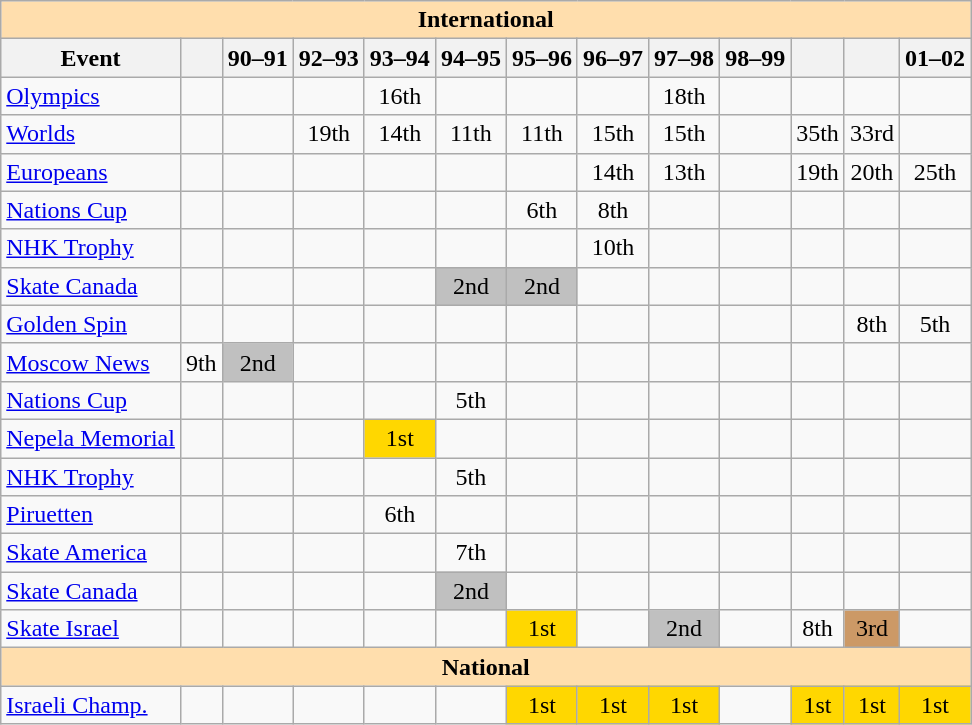<table class="wikitable" style="text-align:center">
<tr>
<th style="background-color: #ffdead; " colspan=13 align=center>International</th>
</tr>
<tr>
<th>Event</th>
<th> <br></th>
<th>90–91 <br></th>
<th>92–93 <br></th>
<th>93–94 <br></th>
<th>94–95 <br></th>
<th>95–96 <br></th>
<th>96–97 <br></th>
<th>97–98 <br></th>
<th>98–99 <br></th>
<th> <br></th>
<th> <br></th>
<th>01–02 <br></th>
</tr>
<tr>
<td align=left><a href='#'>Olympics</a></td>
<td></td>
<td></td>
<td></td>
<td>16th</td>
<td></td>
<td></td>
<td></td>
<td>18th</td>
<td></td>
<td></td>
<td></td>
<td></td>
</tr>
<tr>
<td align=left><a href='#'>Worlds</a></td>
<td></td>
<td></td>
<td>19th</td>
<td>14th</td>
<td>11th</td>
<td>11th</td>
<td>15th</td>
<td>15th</td>
<td></td>
<td>35th</td>
<td>33rd</td>
<td></td>
</tr>
<tr>
<td align=left><a href='#'>Europeans</a></td>
<td></td>
<td></td>
<td></td>
<td></td>
<td></td>
<td></td>
<td>14th</td>
<td>13th</td>
<td></td>
<td>19th</td>
<td>20th</td>
<td>25th</td>
</tr>
<tr>
<td align=left> <a href='#'>Nations Cup</a></td>
<td></td>
<td></td>
<td></td>
<td></td>
<td></td>
<td>6th</td>
<td>8th</td>
<td></td>
<td></td>
<td></td>
<td></td>
<td></td>
</tr>
<tr>
<td align=left> <a href='#'>NHK Trophy</a></td>
<td></td>
<td></td>
<td></td>
<td></td>
<td></td>
<td></td>
<td>10th</td>
<td></td>
<td></td>
<td></td>
<td></td>
<td></td>
</tr>
<tr>
<td align=left> <a href='#'>Skate Canada</a></td>
<td></td>
<td></td>
<td></td>
<td></td>
<td bgcolor=silver>2nd</td>
<td bgcolor=silver>2nd</td>
<td></td>
<td></td>
<td></td>
<td></td>
<td></td>
<td></td>
</tr>
<tr>
<td align=left><a href='#'>Golden Spin</a></td>
<td></td>
<td></td>
<td></td>
<td></td>
<td></td>
<td></td>
<td></td>
<td></td>
<td></td>
<td></td>
<td>8th</td>
<td>5th</td>
</tr>
<tr>
<td align=left><a href='#'>Moscow News</a></td>
<td>9th</td>
<td bgcolor=silver>2nd</td>
<td></td>
<td></td>
<td></td>
<td></td>
<td></td>
<td></td>
<td></td>
<td></td>
<td></td>
<td></td>
</tr>
<tr>
<td align=left><a href='#'>Nations Cup</a></td>
<td></td>
<td></td>
<td></td>
<td></td>
<td>5th</td>
<td></td>
<td></td>
<td></td>
<td></td>
<td></td>
<td></td>
<td></td>
</tr>
<tr>
<td align=left><a href='#'>Nepela Memorial</a></td>
<td></td>
<td></td>
<td></td>
<td bgcolor=gold>1st</td>
<td></td>
<td></td>
<td></td>
<td></td>
<td></td>
<td></td>
<td></td>
<td></td>
</tr>
<tr>
<td align=left><a href='#'>NHK Trophy</a></td>
<td></td>
<td></td>
<td></td>
<td></td>
<td>5th</td>
<td></td>
<td></td>
<td></td>
<td></td>
<td></td>
<td></td>
<td></td>
</tr>
<tr>
<td align=left><a href='#'>Piruetten</a></td>
<td></td>
<td></td>
<td></td>
<td>6th</td>
<td></td>
<td></td>
<td></td>
<td></td>
<td></td>
<td></td>
<td></td>
<td></td>
</tr>
<tr>
<td align=left><a href='#'>Skate America</a></td>
<td></td>
<td></td>
<td></td>
<td></td>
<td>7th</td>
<td></td>
<td></td>
<td></td>
<td></td>
<td></td>
<td></td>
<td></td>
</tr>
<tr>
<td align=left><a href='#'>Skate Canada</a></td>
<td></td>
<td></td>
<td></td>
<td></td>
<td bgcolor=silver>2nd</td>
<td></td>
<td></td>
<td></td>
<td></td>
<td></td>
<td></td>
<td></td>
</tr>
<tr>
<td align=left><a href='#'>Skate Israel</a></td>
<td></td>
<td></td>
<td></td>
<td></td>
<td></td>
<td bgcolor=gold>1st</td>
<td></td>
<td bgcolor=silver>2nd</td>
<td></td>
<td>8th</td>
<td bgcolor=cc9966>3rd</td>
<td></td>
</tr>
<tr>
<th style="background-color: #ffdead; " colspan=13 align=center>National</th>
</tr>
<tr>
<td align=left><a href='#'>Israeli Champ.</a></td>
<td></td>
<td></td>
<td></td>
<td></td>
<td></td>
<td bgcolor=gold>1st</td>
<td bgcolor=gold>1st</td>
<td bgcolor=gold>1st</td>
<td></td>
<td bgcolor=gold>1st</td>
<td bgcolor=gold>1st</td>
<td bgcolor=gold>1st</td>
</tr>
</table>
